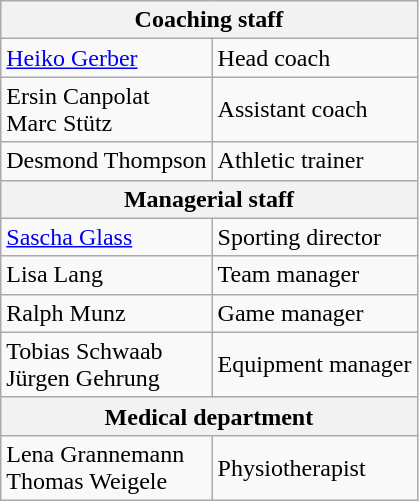<table class="wikitable">
<tr>
<th colspan="2">Coaching staff</th>
</tr>
<tr>
<td> <a href='#'>Heiko Gerber</a></td>
<td>Head coach</td>
</tr>
<tr>
<td> Ersin Canpolat <br>  Marc Stütz</td>
<td>Assistant coach</td>
</tr>
<tr>
<td> Desmond Thompson</td>
<td>Athletic trainer</td>
</tr>
<tr>
<th colspan="2">Managerial staff</th>
</tr>
<tr>
<td> <a href='#'>Sascha Glass</a></td>
<td>Sporting director</td>
</tr>
<tr>
<td> Lisa Lang</td>
<td>Team manager</td>
</tr>
<tr>
<td> Ralph Munz</td>
<td>Game manager</td>
</tr>
<tr>
<td> Tobias Schwaab <br>  Jürgen Gehrung</td>
<td>Equipment manager</td>
</tr>
<tr>
<th colspan="2">Medical department</th>
</tr>
<tr>
<td> Lena Grannemann <br>  Thomas Weigele</td>
<td>Physiotherapist</td>
</tr>
</table>
